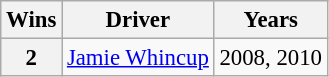<table class="wikitable" style="font-size: 95%;">
<tr>
<th>Wins</th>
<th>Driver</th>
<th>Years</th>
</tr>
<tr>
<th>2</th>
<td> <a href='#'>Jamie Whincup</a></td>
<td>2008, 2010</td>
</tr>
</table>
